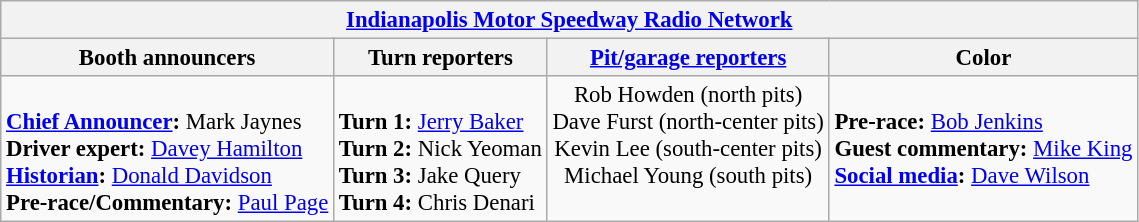<table class="wikitable" style="font-size: 95%;">
<tr>
<th colspan=4><a href='#'>Indianapolis Motor Speedway Radio Network</a></th>
</tr>
<tr>
<th>Booth announcers</th>
<th>Turn reporters</th>
<th><a href='#'>Pit/garage reporters</a></th>
<th>Color</th>
</tr>
<tr>
<td valign="top"><br><strong><a href='#'>Chief Announcer</a>:</strong> Mark Jaynes<br>
<strong>Driver expert:</strong> <a href='#'>Davey Hamilton</a><br>
<strong><a href='#'>Historian</a>:</strong> <a href='#'>Donald Davidson</a><br>
<strong>Pre-race/Commentary:</strong> <a href='#'>Paul Page</a><br></td>
<td valign="top"><br><strong>Turn 1:</strong> <a href='#'>Jerry Baker</a><br>
<strong>Turn 2:</strong> Nick Yeoman<br>
<strong>Turn 3:</strong> Jake Query<br>
<strong>Turn 4:</strong> Chris Denari<br></td>
<td align="center" valign="top">Rob Howden (north pits)<br>Dave Furst (north-center pits)<br>Kevin Lee (south-center pits)<br>Michael Young (south pits)</td>
<td valign="top"><br><strong>Pre-race:</strong> <a href='#'>Bob Jenkins</a><br>
<strong>Guest commentary:</strong> <a href='#'>Mike King</a><br>
<strong><a href='#'>Social media</a>:</strong> <a href='#'>Dave Wilson</a><br></td>
</tr>
</table>
